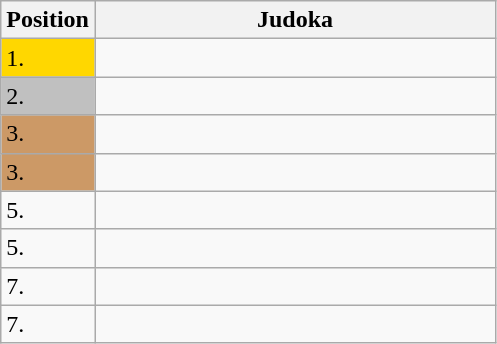<table class=wikitable>
<tr>
<th>Position</th>
<th width=260>Judoka</th>
</tr>
<tr>
<td bgcolor=gold>1.</td>
<td></td>
</tr>
<tr>
<td bgcolor=silver>2.</td>
<td></td>
</tr>
<tr>
<td bgcolor=CC9966>3.</td>
<td></td>
</tr>
<tr>
<td bgcolor=CC9966>3.</td>
<td></td>
</tr>
<tr>
<td>5.</td>
<td></td>
</tr>
<tr>
<td>5.</td>
<td></td>
</tr>
<tr>
<td>7.</td>
<td></td>
</tr>
<tr>
<td>7.</td>
<td></td>
</tr>
</table>
